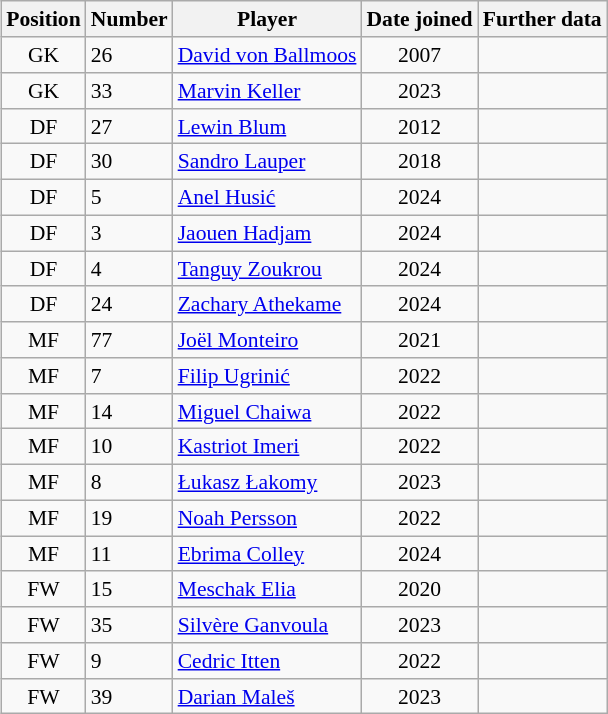<table>
<tr valign=top style="font-size:90%">
<td><br><table class="wikitable sortable">
<tr>
<th>Position</th>
<th>Number</th>
<th>Player</th>
<th>Date joined</th>
<th>Further data</th>
</tr>
<tr>
<td align="center">GK</td>
<td>26</td>
<td> <a href='#'>David von Ballmoos</a></td>
<td align="center">2007</td>
<td></td>
</tr>
<tr>
<td align="center">GK</td>
<td>33</td>
<td> <a href='#'>Marvin Keller</a></td>
<td align="center">2023</td>
<td></td>
</tr>
<tr>
<td align="center">DF</td>
<td>27</td>
<td> <a href='#'>Lewin Blum</a></td>
<td align="center">2012</td>
<td></td>
</tr>
<tr>
<td align="center">DF</td>
<td>30</td>
<td> <a href='#'>Sandro Lauper</a></td>
<td align="center">2018</td>
<td></td>
</tr>
<tr>
<td align="center">DF</td>
<td>5</td>
<td> <a href='#'>Anel Husić</a></td>
<td align="center">2024</td>
<td></td>
</tr>
<tr>
<td align="center">DF</td>
<td>3</td>
<td> <a href='#'>Jaouen Hadjam</a></td>
<td align="center">2024</td>
<td></td>
</tr>
<tr>
<td align="center">DF</td>
<td>4</td>
<td> <a href='#'>Tanguy Zoukrou</a></td>
<td align="center">2024</td>
<td></td>
</tr>
<tr>
<td align="center">DF</td>
<td>24</td>
<td> <a href='#'>Zachary Athekame</a></td>
<td align="center">2024</td>
<td></td>
</tr>
<tr>
<td align="center">MF</td>
<td>77</td>
<td> <a href='#'>Joël Monteiro</a></td>
<td align="center">2021</td>
<td></td>
</tr>
<tr>
<td align="center">MF</td>
<td>7</td>
<td> <a href='#'>Filip Ugrinić</a></td>
<td align="center">2022</td>
<td></td>
</tr>
<tr>
<td align="center">MF</td>
<td>14</td>
<td> <a href='#'>Miguel Chaiwa</a></td>
<td align="center">2022</td>
<td></td>
</tr>
<tr>
<td align="center">MF</td>
<td>10</td>
<td> <a href='#'>Kastriot Imeri</a></td>
<td align="center">2022</td>
<td></td>
</tr>
<tr>
<td align="center">MF</td>
<td>8</td>
<td> <a href='#'>Łukasz Łakomy</a></td>
<td align="center">2023</td>
<td></td>
</tr>
<tr>
<td align="center">MF</td>
<td>19</td>
<td> <a href='#'>Noah Persson</a></td>
<td align="center">2022</td>
<td></td>
</tr>
<tr>
<td align="center">MF</td>
<td>11</td>
<td> <a href='#'>Ebrima Colley</a></td>
<td align="center">2024</td>
<td></td>
</tr>
<tr>
<td align="center">FW</td>
<td>15</td>
<td> <a href='#'>Meschak Elia</a></td>
<td align="center">2020</td>
<td></td>
</tr>
<tr>
<td align="center">FW</td>
<td>35</td>
<td> <a href='#'>Silvère Ganvoula</a></td>
<td align="center">2023</td>
<td></td>
</tr>
<tr>
<td align="center">FW</td>
<td>9</td>
<td> <a href='#'>Cedric Itten</a></td>
<td align="center">2022</td>
<td></td>
</tr>
<tr>
<td align="center">FW</td>
<td>39</td>
<td> <a href='#'>Darian Maleš</a></td>
<td align="center">2023</td>
<td></td>
</tr>
</table>
</td>
</tr>
</table>
